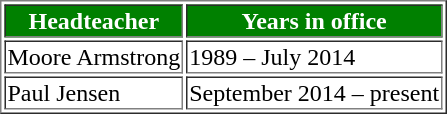<table border=yes>
<tr style="background: green; color: white">
<th>Headteacher</th>
<th>Years in office</th>
</tr>
<tr>
<td>Moore Armstrong</td>
<td>1989 – July 2014</td>
</tr>
<tr>
<td>Paul Jensen</td>
<td>September 2014 – present</td>
</tr>
</table>
